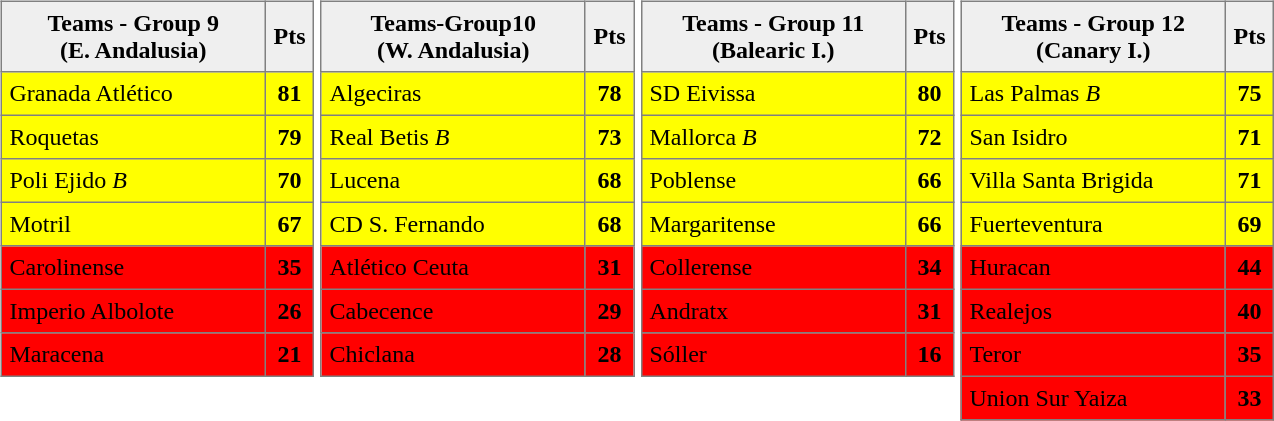<table>
<tr style="vertical-align: top;">
<td><br><table style=border-collapse:collapse border=1 cellspacing=0 cellpadding=5>
<tr align=center bgcolor=#efefef>
<th width=165>Teams - Group 9<br>(E. Andalusia)</th>
<th width=20>Pts</th>
</tr>
<tr align=center style="background:#FFFF00;">
<td style="text-align:left;">Granada Atlético</td>
<td><strong>81</strong></td>
</tr>
<tr align=center style="background:#FFFF00;">
<td style="text-align:left;">Roquetas</td>
<td><strong>79</strong></td>
</tr>
<tr align=center style="background:#FFFF00;">
<td style="text-align:left;">Poli Ejido <em>B</em></td>
<td><strong>70</strong></td>
</tr>
<tr align=center style="background:#FFFF00;">
<td style="text-align:left;">Motril</td>
<td><strong>67</strong></td>
</tr>
<tr align=center style="background:#FF0000;">
<td style="text-align:left;">Carolinense</td>
<td><strong>35</strong></td>
</tr>
<tr align=center style="background:#FF0000;">
<td style="text-align:left;">Imperio Albolote</td>
<td><strong>26</strong></td>
</tr>
<tr align=center style="background:#FF0000;">
<td style="text-align:left;">Maracena</td>
<td><strong>21</strong></td>
</tr>
</table>
</td>
<td><br><table style=border-collapse:collapse border=1 cellspacing=0 cellpadding=5>
<tr align=center bgcolor=#efefef>
<th width=165>Teams-Group10<br>(W. Andalusia)</th>
<th width=20>Pts</th>
</tr>
<tr align=center style="background:#FFFF00;">
<td style="text-align:left;">Algeciras</td>
<td><strong>78</strong></td>
</tr>
<tr align=center style="background:#FFFF00;">
<td style="text-align:left;">Real Betis <em>B</em></td>
<td><strong>73</strong></td>
</tr>
<tr align=center style="background:#FFFF00;">
<td style="text-align:left;">Lucena</td>
<td><strong>68</strong></td>
</tr>
<tr align=center style="background:#FFFF00;">
<td style="text-align:left;">CD S. Fernando</td>
<td><strong>68</strong></td>
</tr>
<tr align=center style="background:#FF0000;">
<td style="text-align:left;">Atlético Ceuta</td>
<td><strong>31</strong></td>
</tr>
<tr align=center style="background:#FF0000;">
<td style="text-align:left;">Cabecence</td>
<td><strong>29</strong></td>
</tr>
<tr align=center style="background:#FF0000;">
<td style="text-align:left;">Chiclana</td>
<td><strong>28</strong></td>
</tr>
</table>
</td>
<td><br><table style=border-collapse:collapse border=1 cellspacing=0 cellpadding=5>
<tr align=center bgcolor=#efefef>
<th width=165>Teams - Group 11<br>(Balearic I.)</th>
<th width=20>Pts</th>
</tr>
<tr align=center style="background:#FFFF00;">
<td style="text-align:left;">SD Eivissa</td>
<td><strong>80</strong></td>
</tr>
<tr align=center style="background:#FFFF00;">
<td style="text-align:left;">Mallorca <em>B</em></td>
<td><strong>72</strong></td>
</tr>
<tr align=center style="background:#FFFF00;">
<td style="text-align:left;">Poblense</td>
<td><strong>66</strong></td>
</tr>
<tr align=center style="background:#FFFF00;">
<td style="text-align:left;">Margaritense</td>
<td><strong>66</strong></td>
</tr>
<tr align=center style="background:#FF0000;">
<td style="text-align:left;">Collerense</td>
<td><strong>34</strong></td>
</tr>
<tr align=center style="background:#FF0000;">
<td style="text-align:left;">Andratx</td>
<td><strong>31</strong></td>
</tr>
<tr align=center style="background:#FF0000;">
<td style="text-align:left;">Sóller</td>
<td><strong>16</strong></td>
</tr>
</table>
</td>
<td><br><table style=border-collapse:collapse border=1 cellspacing=0 cellpadding=5>
<tr align=center bgcolor=#efefef>
<th width=165>Teams - Group 12<br>(Canary I.)</th>
<th width=20>Pts</th>
</tr>
<tr align=center style="background:#FFFF00;">
<td style="text-align:left;">Las Palmas <em>B</em></td>
<td><strong>75</strong></td>
</tr>
<tr align=center style="background:#FFFF00;">
<td style="text-align:left;">San Isidro</td>
<td><strong>71</strong></td>
</tr>
<tr align=center style="background:#FFFF00;">
<td style="text-align:left;">Villa Santa Brigida</td>
<td><strong>71</strong></td>
</tr>
<tr align=center style="background:#FFFF00;">
<td style="text-align:left;">Fuerteventura</td>
<td><strong>69</strong></td>
</tr>
<tr align=center style="background:#FF0000;">
<td style="text-align:left;">Huracan</td>
<td><strong>44</strong></td>
</tr>
<tr align=center style="background:#FF0000;">
<td style="text-align:left;">Realejos</td>
<td><strong>40</strong></td>
</tr>
<tr align=center style="background:#FF0000;">
<td style="text-align:left;">Teror</td>
<td><strong>35</strong></td>
</tr>
<tr align=center style="background:#FF0000;">
<td style="text-align:left;">Union Sur Yaiza</td>
<td><strong>33</strong></td>
</tr>
</table>
</td>
</tr>
</table>
